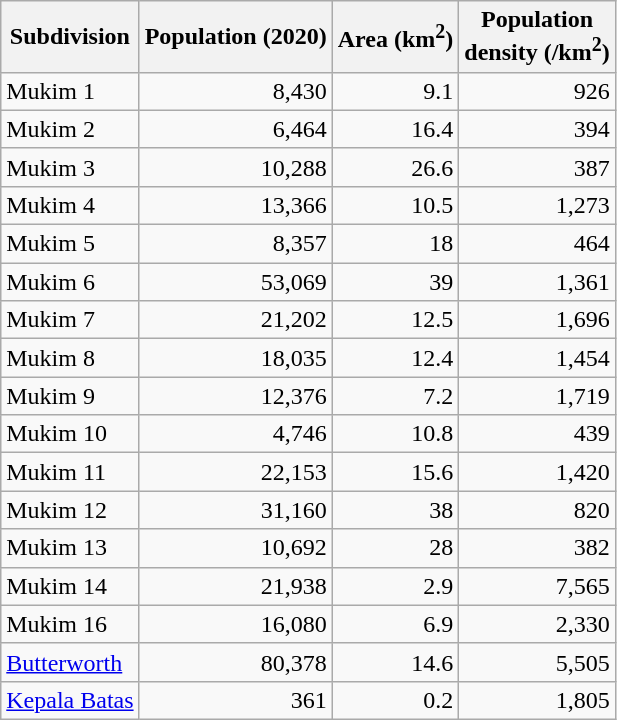<table class="wikitable sortable mw-collapsible">
<tr>
<th>Subdivision</th>
<th>Population (2020)</th>
<th>Area (km<sup>2</sup>)</th>
<th>Population<br>density (/km<sup>2</sup>)</th>
</tr>
<tr>
<td>Mukim 1</td>
<td align="right">8,430</td>
<td align="right">9.1</td>
<td align="right">926</td>
</tr>
<tr>
<td>Mukim 2</td>
<td align="right">6,464</td>
<td align="right">16.4</td>
<td align="right">394</td>
</tr>
<tr>
<td>Mukim 3</td>
<td align="right">10,288</td>
<td align="right">26.6</td>
<td align="right">387</td>
</tr>
<tr>
<td>Mukim 4</td>
<td align="right">13,366</td>
<td align="right">10.5</td>
<td align="right">1,273</td>
</tr>
<tr>
<td>Mukim 5</td>
<td align="right">8,357</td>
<td align="right">18</td>
<td align="right">464</td>
</tr>
<tr>
<td>Mukim 6</td>
<td align="right">53,069</td>
<td align="right">39</td>
<td align="right">1,361</td>
</tr>
<tr>
<td>Mukim 7</td>
<td align="right">21,202</td>
<td align="right">12.5</td>
<td align="right">1,696</td>
</tr>
<tr>
<td>Mukim 8</td>
<td align="right">18,035</td>
<td align="right">12.4</td>
<td align="right">1,454</td>
</tr>
<tr>
<td>Mukim 9</td>
<td align="right">12,376</td>
<td align="right">7.2</td>
<td align="right">1,719</td>
</tr>
<tr>
<td>Mukim 10</td>
<td align="right">4,746</td>
<td align="right">10.8</td>
<td align="right">439</td>
</tr>
<tr>
<td>Mukim 11</td>
<td align="right">22,153</td>
<td align="right">15.6</td>
<td align="right">1,420</td>
</tr>
<tr>
<td>Mukim 12</td>
<td align="right">31,160</td>
<td align="right">38</td>
<td align="right">820</td>
</tr>
<tr>
<td>Mukim 13</td>
<td align="right">10,692</td>
<td align="right">28</td>
<td align="right">382</td>
</tr>
<tr>
<td>Mukim 14</td>
<td align="right">21,938</td>
<td align="right">2.9</td>
<td align="right">7,565</td>
</tr>
<tr>
<td>Mukim 16</td>
<td align="right">16,080</td>
<td align="right">6.9</td>
<td align="right">2,330</td>
</tr>
<tr>
<td><a href='#'>Butterworth</a></td>
<td align="right">80,378</td>
<td align="right">14.6</td>
<td align="right">5,505</td>
</tr>
<tr>
<td><a href='#'>Kepala Batas</a></td>
<td align="right">361</td>
<td align="right">0.2</td>
<td align="right">1,805</td>
</tr>
</table>
